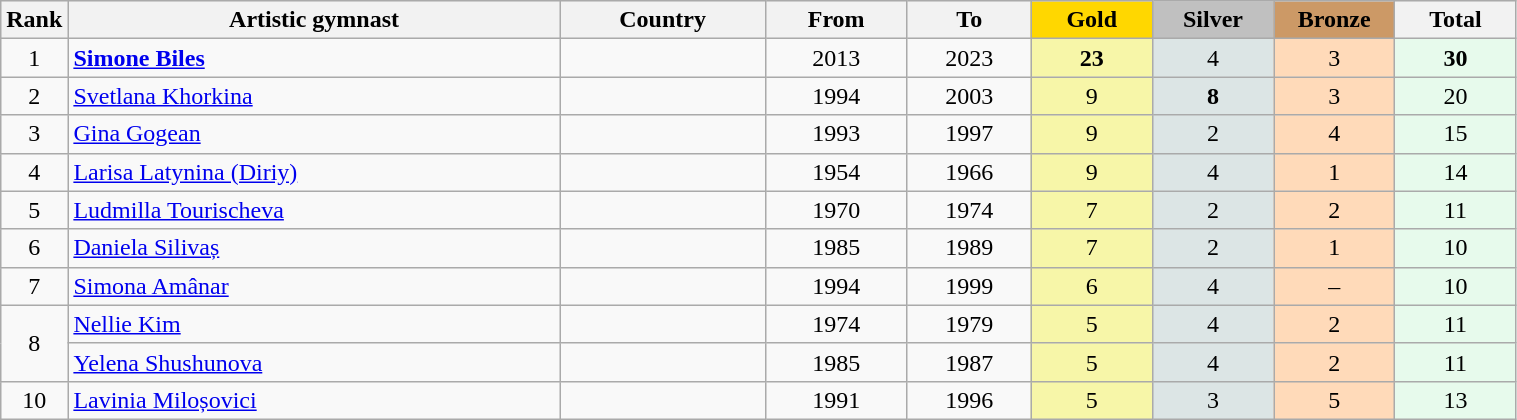<table class="wikitable plainrowheaders" width=80% style="text-align:center;">
<tr style="background-color:#EDEDED;">
<th class="hintergrundfarbe5" style="width:1em">Rank</th>
<th class="hintergrundfarbe5">Artistic gymnast</th>
<th class="hintergrundfarbe5">Country</th>
<th class="hintergrundfarbe5">From</th>
<th class="hintergrundfarbe5">To</th>
<th style="background:    gold; width:8%">Gold</th>
<th style="background:  silver; width:8%">Silver</th>
<th style="background: #CC9966; width:8%">Bronze</th>
<th class="hintergrundfarbe5" style="width:8%">Total</th>
</tr>
<tr>
<td>1</td>
<td style="text-align: left;"><strong><a href='#'>Simone Biles</a></strong></td>
<td style="text-align: left;"></td>
<td>2013</td>
<td>2023</td>
<td bgcolor="#F7F6A8"><strong>23</strong></td>
<td bgcolor="#DCE5E5">4</td>
<td bgcolor="#FFDAB9">3</td>
<td bgcolor="#E7FAEC"><strong>30</strong></td>
</tr>
<tr style="text-align: center;">
<td>2</td>
<td style="text-align: left;"><a href='#'>Svetlana Khorkina</a></td>
<td style="text-align: left;"></td>
<td>1994</td>
<td>2003</td>
<td bgcolor="#F7F6A8">9</td>
<td bgcolor="#DCE5E5"><strong>8</strong></td>
<td bgcolor="#FFDAB9">3</td>
<td bgcolor="#E7FAEC">20</td>
</tr>
<tr style="text-align: center;">
<td>3</td>
<td style="text-align: left;"><a href='#'>Gina Gogean</a></td>
<td style="text-align: left;"></td>
<td>1993</td>
<td>1997</td>
<td bgcolor="#F7F6A8">9</td>
<td bgcolor="#DCE5E5">2</td>
<td bgcolor="#FFDAB9">4</td>
<td bgcolor="#E7FAEC">15</td>
</tr>
<tr style="text-align: center;">
<td>4</td>
<td style="text-align: left;"><a href='#'>Larisa Latynina (Diriy)</a></td>
<td style="text-align: left;"></td>
<td>1954</td>
<td>1966</td>
<td bgcolor="#F7F6A8">9</td>
<td bgcolor="#DCE5E5">4</td>
<td bgcolor="#FFDAB9">1</td>
<td bgcolor="#E7FAEC">14</td>
</tr>
<tr style="text-align: center;">
<td>5</td>
<td style="text-align: left;"><a href='#'>Ludmilla Tourischeva</a></td>
<td style="text-align: left;"></td>
<td>1970</td>
<td>1974</td>
<td bgcolor="#F7F6A8">7</td>
<td bgcolor="#DCE5E5">2</td>
<td bgcolor="#FFDAB9">2</td>
<td bgcolor="#E7FAEC">11</td>
</tr>
<tr style="text-align: center;">
<td>6</td>
<td style="text-align: left;"><a href='#'>Daniela Silivaș</a></td>
<td style="text-align: left;"></td>
<td>1985</td>
<td>1989</td>
<td bgcolor="#F7F6A8">7</td>
<td bgcolor="#DCE5E5">2</td>
<td bgcolor="#FFDAB9">1</td>
<td bgcolor="#E7FAEC">10</td>
</tr>
<tr style="text-align: center;">
<td>7</td>
<td style="text-align: left;"><a href='#'>Simona Amânar</a></td>
<td style="text-align: left;"></td>
<td>1994</td>
<td>1999</td>
<td bgcolor="#F7F6A8">6</td>
<td bgcolor="#DCE5E5">4</td>
<td bgcolor="#FFDAB9">–</td>
<td bgcolor="#E7FAEC">10</td>
</tr>
<tr style="text-align: center;">
<td rowspan="2">8</td>
<td style="text-align: left;"><a href='#'>Nellie Kim</a></td>
<td style="text-align: left;"></td>
<td>1974</td>
<td>1979</td>
<td bgcolor="#F7F6A8">5</td>
<td bgcolor="#DCE5E5">4</td>
<td bgcolor="#FFDAB9">2</td>
<td bgcolor="#E7FAEC">11</td>
</tr>
<tr style="text-align: center;">
<td style="text-align: left;"><a href='#'>Yelena Shushunova</a></td>
<td style="text-align: left;"></td>
<td>1985</td>
<td>1987</td>
<td bgcolor="#F7F6A8">5</td>
<td bgcolor="#DCE5E5">4</td>
<td bgcolor="#FFDAB9">2</td>
<td bgcolor="#E7FAEC">11</td>
</tr>
<tr style="text-align: center;">
<td>10</td>
<td style="text-align: left;"><a href='#'>Lavinia Miloșovici</a></td>
<td style="text-align: left;"></td>
<td>1991</td>
<td>1996</td>
<td bgcolor="#F7F6A8">5</td>
<td bgcolor="#DCE5E5">3</td>
<td bgcolor="#FFDAB9">5</td>
<td bgcolor="#E7FAEC">13</td>
</tr>
</table>
